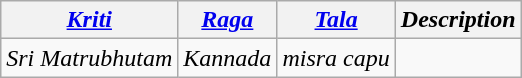<table class="wikitable">
<tr>
<th><em><a href='#'>Kriti</a></em></th>
<th><em><a href='#'>Raga</a></em></th>
<th><em><a href='#'>Tala</a></em></th>
<th><em>Description</em></th>
</tr>
<tr>
<td><em>Sri Matrubhutam</em></td>
<td><em>Kannada</em></td>
<td><em>misra capu</em></td>
<td></td>
</tr>
</table>
